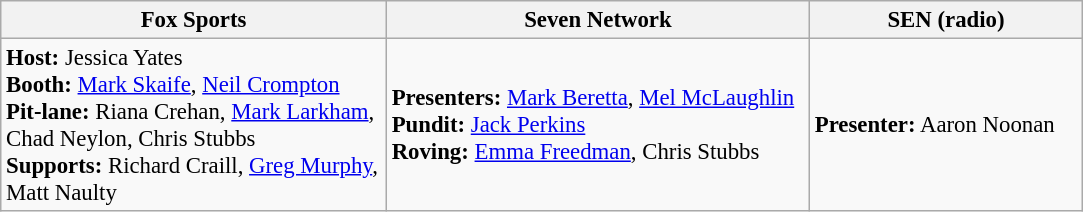<table class="wikitable" style="font-size: 95%;">
<tr>
<th width=250px>Fox Sports</th>
<th width=275px>Seven Network</th>
<th width=175px>SEN (radio)</th>
</tr>
<tr>
<td><strong>Host:</strong> Jessica Yates<br><strong>Booth:</strong> <a href='#'>Mark Skaife</a>, <a href='#'>Neil Crompton</a><br><strong>Pit-lane:</strong> Riana Crehan, <a href='#'>Mark Larkham</a>, Chad Neylon, Chris Stubbs<br><strong>Supports:</strong> Richard Craill, <a href='#'>Greg Murphy</a>, Matt Naulty</td>
<td><strong>Presenters:</strong> <a href='#'>Mark Beretta</a>, <a href='#'>Mel McLaughlin</a><br><strong>Pundit:</strong> <a href='#'>Jack Perkins</a><br><strong>Roving:</strong> <a href='#'>Emma Freedman</a>, Chris Stubbs</td>
<td><strong>Presenter:</strong> Aaron Noonan</td>
</tr>
</table>
